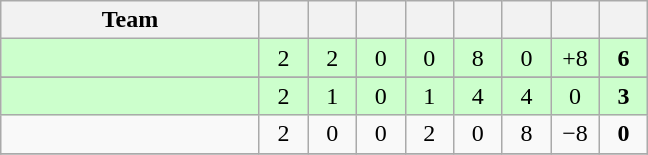<table class="wikitable" style="text-align: center;">
<tr>
<th width="165">Team</th>
<th width="25"></th>
<th width="25"></th>
<th width="25"></th>
<th width="25"></th>
<th width="25"></th>
<th width="25"></th>
<th width="25"></th>
<th width="25"></th>
</tr>
<tr style="background:#cfc;">
<td align=left></td>
<td>2</td>
<td>2</td>
<td>0</td>
<td>0</td>
<td>8</td>
<td>0</td>
<td>+8</td>
<td><strong>6</strong></td>
</tr>
<tr>
</tr>
<tr style="background:#cfc;">
<td align=left></td>
<td>2</td>
<td>1</td>
<td>0</td>
<td>1</td>
<td>4</td>
<td>4</td>
<td>0</td>
<td><strong>3</strong></td>
</tr>
<tr>
<td align=left></td>
<td>2</td>
<td>0</td>
<td>0</td>
<td>2</td>
<td>0</td>
<td>8</td>
<td>−8</td>
<td><strong>0</strong></td>
</tr>
<tr>
</tr>
</table>
